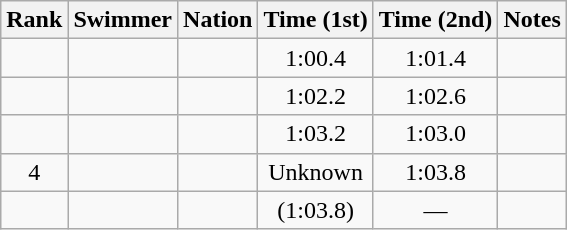<table class="wikitable sortable" style="text-align:center">
<tr>
<th>Rank</th>
<th>Swimmer</th>
<th>Nation</th>
<th>Time (1st)</th>
<th>Time (2nd)</th>
<th>Notes</th>
</tr>
<tr>
<td></td>
<td align=left></td>
<td align=left></td>
<td>1:00.4</td>
<td>1:01.4</td>
<td></td>
</tr>
<tr>
<td></td>
<td align=left></td>
<td align=left></td>
<td>1:02.2</td>
<td>1:02.6</td>
<td></td>
</tr>
<tr>
<td></td>
<td align=left></td>
<td align=left></td>
<td>1:03.2</td>
<td>1:03.0</td>
<td></td>
</tr>
<tr>
<td>4</td>
<td align=left></td>
<td align=left></td>
<td data-sort-value=5:00.0>Unknown</td>
<td>1:03.8</td>
<td></td>
</tr>
<tr>
<td></td>
<td align=left></td>
<td align=left></td>
<td data-sort-value=6:00.0> (1:03.8)</td>
<td data-sort-value=5:00.0>—</td>
<td></td>
</tr>
</table>
